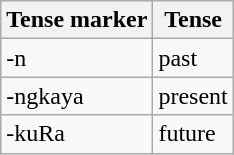<table class="wikitable" border="1">
<tr>
<th>Tense marker</th>
<th>Tense</th>
</tr>
<tr>
<td>-n</td>
<td>past</td>
</tr>
<tr>
<td>-ngkaya</td>
<td>present</td>
</tr>
<tr>
<td>-kuRa</td>
<td>future</td>
</tr>
</table>
